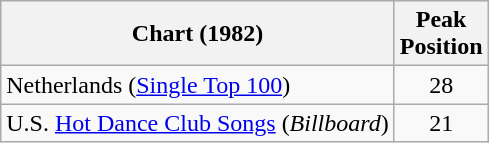<table class="wikitable sortable">
<tr>
<th align="left">Chart (1982)</th>
<th align="left">Peak<br>Position</th>
</tr>
<tr>
<td align="left">Netherlands (<a href='#'>Single Top 100</a>)</td>
<td align="center">28</td>
</tr>
<tr>
<td align="left">U.S. <a href='#'>Hot Dance Club Songs</a> (<em>Billboard</em>)</td>
<td align="center">21</td>
</tr>
</table>
